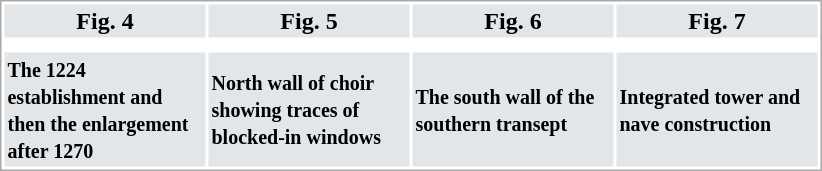<table cellpadding="2" style="border:1px solid darkgrey;">
<tr style="background:#E2E6E9;">
<th style="width:130px;">Fig. 4</th>
<th style="width:130px;">Fig. 5</th>
<th style="width:130px;">Fig. 6</th>
<th style="width:130px;">Fig. 7</th>
</tr>
<tr border=0>
<td></td>
<td></td>
<td></td>
<td></td>
</tr>
<tr align=center>
</tr>
<tr style="background:#E2E6E9;">
<td><small><strong>The 1224 establishment and then the enlargement after 1270 </strong></small></td>
<td><small><strong> North wall of choir showing traces of blocked-in windows</strong></small></td>
<td><small><strong> The south wall of the southern transept</strong></small></td>
<td><small><strong>Integrated tower and nave construction</strong></small></td>
</tr>
</table>
